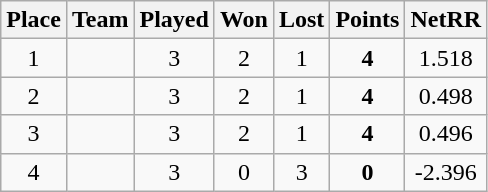<table class="wikitable">
<tr>
<th>Place</th>
<th>Team</th>
<th>Played</th>
<th>Won</th>
<th>Lost</th>
<th>Points</th>
<th>NetRR</th>
</tr>
<tr align="center">
<td>1</td>
<td align="left"></td>
<td>3</td>
<td>2</td>
<td>1</td>
<td><strong>4</strong></td>
<td>1.518</td>
</tr>
<tr align="center">
<td>2</td>
<td align="left"></td>
<td>3</td>
<td>2</td>
<td>1</td>
<td><strong>4</strong></td>
<td>0.498</td>
</tr>
<tr align="center">
<td>3</td>
<td align="left"></td>
<td>3</td>
<td>2</td>
<td>1</td>
<td><strong>4</strong></td>
<td>0.496</td>
</tr>
<tr align="center">
<td>4</td>
<td align="left"></td>
<td>3</td>
<td>0</td>
<td>3</td>
<td><strong>0</strong></td>
<td>-2.396</td>
</tr>
</table>
